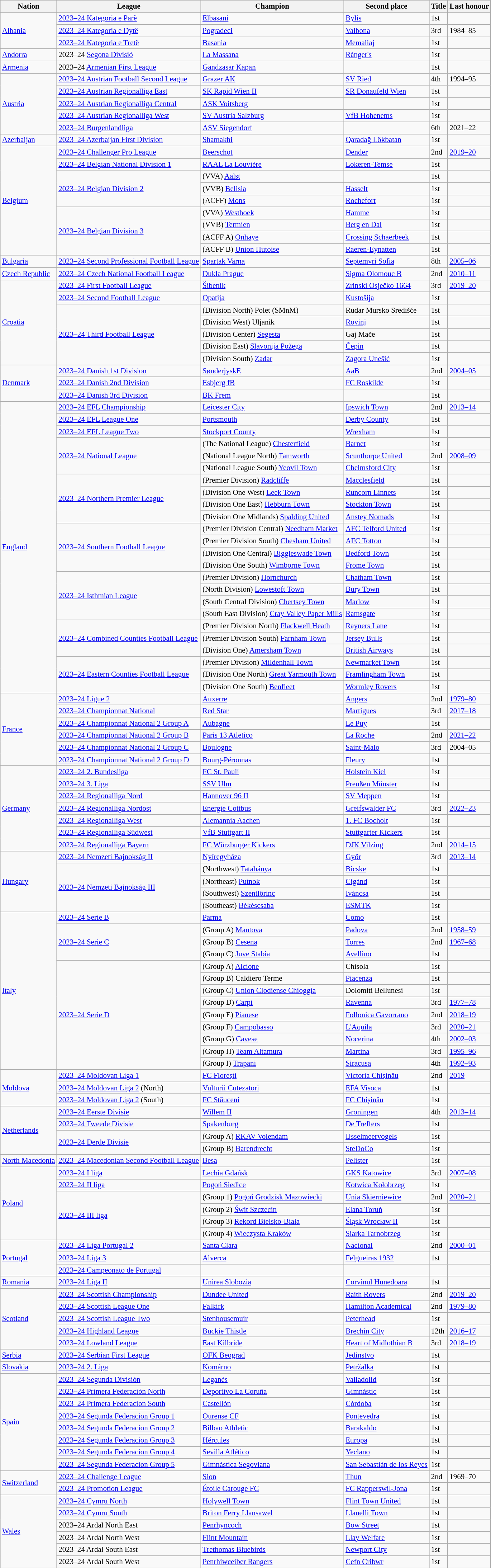<table class=wikitable style="font-size:14px">
<tr>
<th>Nation</th>
<th>League</th>
<th>Champion</th>
<th>Second place</th>
<th data-sort-type="number">Title</th>
<th>Last honour</th>
</tr>
<tr>
<td align=left rowspan=3> <a href='#'>Albania</a></td>
<td align=left><a href='#'>2023–24 Kategoria e Parë</a></td>
<td><a href='#'>Elbasani</a></td>
<td><a href='#'>Bylis</a></td>
<td>1st</td>
<td></td>
</tr>
<tr>
<td align=left><a href='#'>2023–24 Kategoria e Dytë</a></td>
<td><a href='#'>Pogradeci</a></td>
<td><a href='#'>Valbona</a></td>
<td>3rd</td>
<td>1984–85</td>
</tr>
<tr>
<td align=left><a href='#'>2023–24 Kategoria e Tretë</a></td>
<td><a href='#'>Basania</a></td>
<td><a href='#'>Memaliaj</a></td>
<td>1st</td>
<td></td>
</tr>
<tr>
<td> <a href='#'>Andorra</a></td>
<td align=left>2023–24 <a href='#'>Segona Divisió</a></td>
<td><a href='#'>La Massana</a></td>
<td><a href='#'>Rànger's</a></td>
<td>1st</td>
<td></td>
</tr>
<tr>
<td> <a href='#'>Armenia</a></td>
<td align=left>2023–24 <a href='#'>Armenian First League</a></td>
<td><a href='#'>Gandzasar Kapan</a></td>
<td></td>
<td>1st</td>
<td></td>
</tr>
<tr>
<td align=left rowspan=5> <a href='#'>Austria</a></td>
<td align=left><a href='#'>2023–24 Austrian Football Second League</a></td>
<td><a href='#'>Grazer AK</a></td>
<td><a href='#'>SV Ried</a></td>
<td>4th</td>
<td>1994–95</td>
</tr>
<tr>
<td align=left><a href='#'>2023–24 Austrian Regionalliga East</a></td>
<td><a href='#'>SK Rapid Wien II</a></td>
<td><a href='#'>SR Donaufeld Wien</a></td>
<td>1st</td>
<td></td>
</tr>
<tr>
<td align=left><a href='#'>2023–24 Austrian Regionalliga Central</a></td>
<td><a href='#'>ASK Voitsberg</a></td>
<td></td>
<td>1st</td>
<td></td>
</tr>
<tr>
<td align=left><a href='#'>2023–24 Austrian Regionalliga West</a></td>
<td><a href='#'>SV Austria Salzburg</a></td>
<td><a href='#'>VfB Hohenems</a></td>
<td>1st</td>
<td></td>
</tr>
<tr>
<td align=left><a href='#'>2023–24 Burgenlandliga</a></td>
<td><a href='#'>ASV Siegendorf</a></td>
<td></td>
<td>6th</td>
<td>2021–22</td>
</tr>
<tr>
<td> <a href='#'>Azerbaijan</a></td>
<td align=left><a href='#'>2023–24 Azerbaijan First Division</a></td>
<td><a href='#'>Shamakhi</a></td>
<td><a href='#'>Qaradağ Lökbatan</a></td>
<td>1st</td>
<td></td>
</tr>
<tr>
<td rowspan=9> <a href='#'>Belgium</a></td>
<td align=left><a href='#'>2023–24 Challenger Pro League</a></td>
<td><a href='#'>Beerschot</a></td>
<td><a href='#'>Dender</a></td>
<td>2nd</td>
<td><a href='#'>2019–20</a></td>
</tr>
<tr>
<td align=left><a href='#'>2023–24 Belgian National Division 1</a></td>
<td><a href='#'>RAAL La Louvière</a></td>
<td><a href='#'>Lokeren-Temse</a></td>
<td>1st</td>
<td></td>
</tr>
<tr>
<td rowspan=3><a href='#'>2023–24 Belgian Division 2</a></td>
<td>(VVA) <a href='#'>Aalst</a></td>
<td></td>
<td>1st</td>
<td></td>
</tr>
<tr>
<td>(VVB) <a href='#'>Belisia</a></td>
<td><a href='#'>Hasselt</a></td>
<td>1st</td>
<td></td>
</tr>
<tr>
<td>(ACFF) <a href='#'>Mons</a></td>
<td><a href='#'>Rochefort</a></td>
<td>1st</td>
<td></td>
</tr>
<tr>
<td rowspan=4><a href='#'>2023–24 Belgian Division 3</a></td>
<td>(VVA) <a href='#'>Westhoek</a></td>
<td><a href='#'>Hamme</a></td>
<td>1st</td>
<td></td>
</tr>
<tr>
<td>(VVB) <a href='#'>Termien</a></td>
<td><a href='#'>Berg en Dal</a></td>
<td>1st</td>
<td></td>
</tr>
<tr>
<td>(ACFF A) <a href='#'>Onhaye</a></td>
<td><a href='#'>Crossing Schaerbeek</a></td>
<td>1st</td>
<td></td>
</tr>
<tr>
<td>(ACFF B) <a href='#'>Union Hutoise</a></td>
<td><a href='#'>Raeren-Eynatten</a></td>
<td>1st</td>
<td></td>
</tr>
<tr>
<td rowspan=1> <a href='#'>Bulgaria</a></td>
<td align=left><a href='#'>2023–24 Second Professional Football League</a></td>
<td><a href='#'>Spartak Varna</a></td>
<td><a href='#'>Septemvri Sofia</a></td>
<td>8th</td>
<td><a href='#'>2005–06</a></td>
</tr>
<tr>
<td rowspan=1> <a href='#'>Czech Republic</a></td>
<td align=left><a href='#'>2023–24 Czech National Football League</a></td>
<td><a href='#'>Dukla Prague</a></td>
<td><a href='#'>Sigma Olomouc B</a></td>
<td>2nd</td>
<td><a href='#'>2010–11</a></td>
</tr>
<tr>
<td rowspan=7> <a href='#'>Croatia</a></td>
<td align=left><a href='#'>2023–24 First Football League</a></td>
<td><a href='#'>Šibenik</a></td>
<td><a href='#'>Zrinski Osječko 1664</a></td>
<td>3rd</td>
<td><a href='#'>2019–20</a></td>
</tr>
<tr>
<td align=left><a href='#'>2023–24 Second Football League</a></td>
<td><a href='#'>Opatija</a></td>
<td><a href='#'>Kustošija</a></td>
<td>1st</td>
<td></td>
</tr>
<tr>
<td align=left rowspan=5><a href='#'>2023–24 Third Football League</a></td>
<td>(Division North) Polet (SMnM)</td>
<td>Rudar Mursko Središće</td>
<td>1st</td>
<td></td>
</tr>
<tr>
<td>(Division West) Uljanik</td>
<td><a href='#'>Rovinj</a></td>
<td>1st</td>
<td></td>
</tr>
<tr>
<td>(Division Center) <a href='#'>Segesta</a></td>
<td>Gaj Mače</td>
<td>1st</td>
<td></td>
</tr>
<tr>
<td>(Division East) <a href='#'>Slavonija Požega</a></td>
<td><a href='#'>Čepin</a></td>
<td>1st</td>
<td></td>
</tr>
<tr>
<td>(Division South) <a href='#'>Zadar</a></td>
<td><a href='#'>Zagora Unešić</a></td>
<td>1st</td>
<td></td>
</tr>
<tr>
<td align=left rowspan=3> <a href='#'>Denmark</a></td>
<td align=left><a href='#'>2023–24 Danish 1st Division</a></td>
<td><a href='#'>SønderjyskE</a></td>
<td><a href='#'>AaB</a></td>
<td>2nd</td>
<td><a href='#'>2004–05</a></td>
</tr>
<tr>
<td align=left><a href='#'>2023–24 Danish 2nd Division</a></td>
<td><a href='#'>Esbjerg fB</a></td>
<td><a href='#'>FC Roskilde</a></td>
<td>1st</td>
<td></td>
</tr>
<tr>
<td align=left><a href='#'>2023–24 Danish 3rd Division</a></td>
<td><a href='#'>BK Frem</a></td>
<td></td>
<td>1st</td>
<td></td>
</tr>
<tr>
<td rowspan="24"> <a href='#'>England</a></td>
<td><a href='#'>2023–24 EFL Championship</a></td>
<td><a href='#'>Leicester City</a></td>
<td><a href='#'>Ipswich Town</a></td>
<td>2nd</td>
<td><a href='#'>2013–14</a></td>
</tr>
<tr>
<td><a href='#'>2023–24 EFL League One</a></td>
<td><a href='#'>Portsmouth</a></td>
<td><a href='#'>Derby County</a></td>
<td>1st</td>
<td></td>
</tr>
<tr>
<td><a href='#'>2023–24 EFL League Two</a></td>
<td><a href='#'>Stockport County</a></td>
<td><a href='#'>Wrexham</a></td>
<td>1st</td>
<td></td>
</tr>
<tr>
<td rowspan=3><a href='#'>2023–24 National League</a></td>
<td>(The National League) <a href='#'>Chesterfield</a></td>
<td><a href='#'>Barnet</a></td>
<td>1st</td>
<td></td>
</tr>
<tr>
<td>(National League North) <a href='#'>Tamworth</a></td>
<td><a href='#'>Scunthorpe United</a></td>
<td>2nd</td>
<td><a href='#'>2008–09</a></td>
</tr>
<tr>
<td>(National League South) <a href='#'>Yeovil Town</a></td>
<td><a href='#'>Chelmsford City</a></td>
<td>1st</td>
<td></td>
</tr>
<tr>
<td rowspan=4><a href='#'>2023–24 Northern Premier League</a></td>
<td>(Premier Division) <a href='#'>Radcliffe</a></td>
<td><a href='#'>Macclesfield</a></td>
<td>1st</td>
<td></td>
</tr>
<tr>
<td>(Division One West) <a href='#'>Leek Town</a></td>
<td><a href='#'>Runcorn Linnets</a></td>
<td>1st</td>
<td></td>
</tr>
<tr>
<td>(Division One East) <a href='#'>Hebburn Town</a></td>
<td><a href='#'>Stockton Town</a></td>
<td>1st</td>
<td></td>
</tr>
<tr>
<td>(Division One Midlands) <a href='#'>Spalding United</a></td>
<td><a href='#'>Anstey Nomads</a></td>
<td>1st</td>
<td></td>
</tr>
<tr>
<td rowspan=4><a href='#'>2023–24 Southern Football League</a></td>
<td>(Premier Division Central) <a href='#'>Needham Market</a></td>
<td><a href='#'>AFC Telford United</a></td>
<td>1st</td>
<td></td>
</tr>
<tr>
<td>(Premier Division South) <a href='#'>Chesham United</a></td>
<td><a href='#'>AFC Totton</a></td>
<td>1st</td>
<td></td>
</tr>
<tr>
<td>(Division One Central) <a href='#'>Biggleswade Town</a></td>
<td><a href='#'>Bedford Town</a></td>
<td>1st</td>
<td></td>
</tr>
<tr>
<td>(Division One South) <a href='#'>Wimborne Town</a></td>
<td><a href='#'>Frome Town</a></td>
<td>1st</td>
<td></td>
</tr>
<tr>
<td rowspan=4><a href='#'>2023–24 Isthmian League</a></td>
<td>(Premier Division) <a href='#'>Hornchurch</a></td>
<td><a href='#'>Chatham Town</a></td>
<td>1st</td>
<td></td>
</tr>
<tr>
<td>(North Division) <a href='#'>Lowestoft Town</a></td>
<td><a href='#'>Bury Town</a></td>
<td>1st</td>
<td></td>
</tr>
<tr>
<td>(South Central Division) <a href='#'>Chertsey Town</a></td>
<td><a href='#'>Marlow</a></td>
<td>1st</td>
<td></td>
</tr>
<tr>
<td>(South East Division) <a href='#'>Cray Valley Paper Mills</a></td>
<td><a href='#'>Ramsgate</a></td>
<td>1st</td>
<td></td>
</tr>
<tr>
<td rowspan=3><a href='#'>2023–24 Combined Counties Football League</a></td>
<td>(Premier Division North) <a href='#'>Flackwell Heath</a></td>
<td><a href='#'>Rayners Lane</a></td>
<td>1st</td>
<td></td>
</tr>
<tr>
<td>(Premier Division South) <a href='#'>Farnham Town</a></td>
<td><a href='#'>Jersey Bulls</a></td>
<td>1st</td>
<td></td>
</tr>
<tr>
<td>(Division One) <a href='#'>Amersham Town</a></td>
<td><a href='#'>British Airways</a></td>
<td>1st</td>
<td></td>
</tr>
<tr>
<td rowspan=3><a href='#'>2023–24 Eastern Counties Football League</a></td>
<td>(Premier Division) <a href='#'>Mildenhall Town</a></td>
<td><a href='#'>Newmarket Town</a></td>
<td>1st</td>
<td></td>
</tr>
<tr>
<td>(Division One North) <a href='#'>Great Yarmouth Town</a></td>
<td><a href='#'>Framlingham Town</a></td>
<td>1st</td>
<td></td>
</tr>
<tr>
<td>(Division One South) <a href='#'>Benfleet</a></td>
<td><a href='#'>Wormley Rovers</a></td>
<td>1st</td>
<td></td>
</tr>
<tr>
<td rowspan="6"> <a href='#'>France</a></td>
<td><a href='#'>2023–24 Ligue 2</a></td>
<td><a href='#'>Auxerre</a></td>
<td><a href='#'>Angers</a></td>
<td>2nd</td>
<td><a href='#'>1979–80</a></td>
</tr>
<tr>
<td><a href='#'>2023–24 Championnat National</a></td>
<td><a href='#'>Red Star</a></td>
<td><a href='#'>Martigues</a></td>
<td>3rd</td>
<td><a href='#'>2017–18</a></td>
</tr>
<tr>
<td><a href='#'>2023–24 Championnat National 2 Group A</a></td>
<td><a href='#'>Aubagne</a></td>
<td><a href='#'>Le Puy</a></td>
<td>1st</td>
<td></td>
</tr>
<tr>
<td><a href='#'>2023–24 Championnat National 2 Group B</a></td>
<td><a href='#'>Paris 13 Atletico</a></td>
<td><a href='#'>La Roche</a></td>
<td>2nd</td>
<td><a href='#'>2021–22</a></td>
</tr>
<tr>
<td><a href='#'>2023–24 Championnat National 2 Group C</a></td>
<td><a href='#'>Boulogne</a></td>
<td><a href='#'>Saint-Malo</a></td>
<td>3rd</td>
<td>2004–05</td>
</tr>
<tr>
<td><a href='#'>2023–24 Championnat National 2 Group D</a></td>
<td><a href='#'>Bourg-Péronnas</a></td>
<td><a href='#'>Fleury</a></td>
<td>1st</td>
<td></td>
</tr>
<tr>
<td rowspan="7"> <a href='#'>Germany</a></td>
<td><a href='#'>2023–24 2. Bundesliga</a></td>
<td><a href='#'>FC St. Pauli</a></td>
<td><a href='#'>Holstein Kiel</a></td>
<td>1st</td>
<td></td>
</tr>
<tr>
<td><a href='#'>2023–24 3. Liga</a></td>
<td><a href='#'>SSV Ulm</a></td>
<td><a href='#'>Preußen Münster</a></td>
<td>1st</td>
<td></td>
</tr>
<tr>
<td><a href='#'>2023–24 Regionalliga Nord</a></td>
<td><a href='#'>Hannover 96 II</a></td>
<td><a href='#'>SV Meppen</a></td>
<td>1st</td>
<td></td>
</tr>
<tr>
<td><a href='#'>2023–24 Regionalliga Nordost</a></td>
<td><a href='#'>Energie Cottbus</a></td>
<td><a href='#'>Greifswalder FC</a></td>
<td>3rd</td>
<td><a href='#'>2022–23</a></td>
</tr>
<tr>
<td><a href='#'>2023–24 Regionalliga West</a></td>
<td><a href='#'>Alemannia Aachen</a></td>
<td><a href='#'>1. FC Bocholt</a></td>
<td>1st</td>
<td></td>
</tr>
<tr>
<td><a href='#'>2023–24 Regionalliga Südwest</a></td>
<td><a href='#'>VfB Stuttgart II</a></td>
<td><a href='#'>Stuttgarter Kickers</a></td>
<td>1st</td>
<td></td>
</tr>
<tr>
<td><a href='#'>2023–24 Regionalliga Bayern</a></td>
<td><a href='#'>FC Würzburger Kickers</a></td>
<td><a href='#'>DJK Vilzing</a></td>
<td>2nd</td>
<td><a href='#'>2014–15</a></td>
</tr>
<tr>
<td rowspan="5"> <a href='#'>Hungary</a></td>
<td><a href='#'>2023–24 Nemzeti Bajnokság II</a></td>
<td><a href='#'>Nyíregyháza</a></td>
<td><a href='#'>Győr</a></td>
<td>3rd</td>
<td><a href='#'>2013–14</a></td>
</tr>
<tr>
<td rowspan="4"><a href='#'>2023–24 Nemzeti Bajnokság III</a></td>
<td>(Northwest) <a href='#'>Tatabánya</a></td>
<td><a href='#'>Bicske</a></td>
<td>1st</td>
<td></td>
</tr>
<tr>
<td>(Northeast) <a href='#'>Putnok</a></td>
<td><a href='#'>Cigánd</a></td>
<td>1st</td>
<td></td>
</tr>
<tr>
<td>(Southwest) <a href='#'>Szentlőrinc</a></td>
<td><a href='#'>Iváncsa</a></td>
<td>1st</td>
<td></td>
</tr>
<tr>
<td>(Southeast) <a href='#'>Békéscsaba</a></td>
<td><a href='#'>ESMTK</a></td>
<td>1st</td>
<td></td>
</tr>
<tr>
<td rowspan="13"> <a href='#'>Italy</a></td>
<td><a href='#'>2023–24 Serie B</a></td>
<td><a href='#'>Parma</a></td>
<td><a href='#'>Como</a></td>
<td>1st</td>
<td></td>
</tr>
<tr>
<td rowspan="3"><a href='#'>2023–24 Serie C</a></td>
<td>(Group A) <a href='#'>Mantova</a></td>
<td><a href='#'>Padova</a></td>
<td>2nd</td>
<td><a href='#'>1958–59</a></td>
</tr>
<tr>
<td>(Group B) <a href='#'>Cesena</a></td>
<td><a href='#'>Torres</a></td>
<td>2nd</td>
<td><a href='#'>1967–68</a></td>
</tr>
<tr>
<td>(Group C) <a href='#'>Juve Stabia</a></td>
<td><a href='#'>Avellino</a></td>
<td>1st</td>
<td></td>
</tr>
<tr>
<td rowspan=9><a href='#'>2023–24 Serie D</a></td>
<td>(Group A) <a href='#'>Alcione</a></td>
<td>Chisola</td>
<td>1st</td>
<td></td>
</tr>
<tr>
<td>(Group B) Caldiero Terme</td>
<td><a href='#'>Piacenza</a></td>
<td>1st</td>
<td></td>
</tr>
<tr>
<td>(Group C) <a href='#'>Union Clodiense Chioggia</a></td>
<td>Dolomiti Bellunesi</td>
<td>1st</td>
<td></td>
</tr>
<tr>
<td>(Group D) <a href='#'>Carpi</a></td>
<td><a href='#'>Ravenna</a></td>
<td>3rd</td>
<td><a href='#'>1977–78</a></td>
</tr>
<tr>
<td>(Group E) <a href='#'>Pianese</a></td>
<td><a href='#'>Follonica Gavorrano</a></td>
<td>2nd</td>
<td><a href='#'>2018–19</a></td>
</tr>
<tr>
<td>(Group F) <a href='#'>Campobasso</a></td>
<td><a href='#'>L'Aquila</a></td>
<td>3rd</td>
<td><a href='#'>2020–21</a></td>
</tr>
<tr>
<td>(Group G) <a href='#'>Cavese</a></td>
<td><a href='#'>Nocerina</a></td>
<td>4th</td>
<td><a href='#'>2002–03</a></td>
</tr>
<tr>
<td>(Group H) <a href='#'>Team Altamura</a></td>
<td><a href='#'>Martina</a></td>
<td>3rd</td>
<td><a href='#'>1995–96</a></td>
</tr>
<tr>
<td>(Group I) <a href='#'>Trapani</a></td>
<td><a href='#'>Siracusa</a></td>
<td>4th</td>
<td><a href='#'>1992–93</a></td>
</tr>
<tr>
<td rowspan="3"> <a href='#'>Moldova</a></td>
<td><a href='#'>2023–24 Moldovan Liga 1</a></td>
<td><a href='#'>FC Florești</a></td>
<td><a href='#'>Victoria Chișinău</a></td>
<td>2nd</td>
<td><a href='#'>2019</a></td>
</tr>
<tr>
<td><a href='#'>2023–24 Moldovan Liga 2</a> (North)</td>
<td><a href='#'>Vulturii Cutezatori</a></td>
<td><a href='#'>EFA Visoca</a></td>
<td>1st</td>
<td></td>
</tr>
<tr>
<td><a href='#'>2023–24 Moldovan Liga 2</a> (South)</td>
<td><a href='#'>FC Stăuceni</a></td>
<td><a href='#'>FC Chișinău</a></td>
<td>1st</td>
<td></td>
</tr>
<tr>
<td rowspan="4"> <a href='#'>Netherlands</a></td>
<td><a href='#'>2023–24 Eerste Divisie</a></td>
<td><a href='#'>Willem II</a></td>
<td><a href='#'>Groningen</a></td>
<td>4th</td>
<td><a href='#'>2013–14</a></td>
</tr>
<tr>
<td><a href='#'>2023–24 Tweede Divisie</a></td>
<td><a href='#'>Spakenburg</a></td>
<td><a href='#'>De Treffers</a></td>
<td>1st</td>
<td></td>
</tr>
<tr>
<td rowspan="2"><a href='#'>2023–24 Derde Divisie</a></td>
<td>(Group A) <a href='#'>RKAV Volendam</a></td>
<td><a href='#'>IJsselmeervogels</a></td>
<td>1st</td>
<td></td>
</tr>
<tr>
<td>(Group B) <a href='#'>Barendrecht</a></td>
<td><a href='#'>SteDoCo</a></td>
<td>1st</td>
<td></td>
</tr>
<tr>
<td rowspan="1"> <a href='#'>North Macedonia</a></td>
<td><a href='#'>2023–24 Macedonian Second Football League</a></td>
<td><a href='#'>Besa</a></td>
<td><a href='#'>Pelister</a></td>
<td>1st</td>
<td></td>
</tr>
<tr>
<td rowspan="6"> <a href='#'>Poland</a></td>
<td><a href='#'>2023–24 I liga</a></td>
<td><a href='#'>Lechia Gdańsk</a></td>
<td><a href='#'>GKS Katowice</a></td>
<td>3rd</td>
<td><a href='#'>2007–08</a></td>
</tr>
<tr>
<td><a href='#'>2023–24 II liga</a></td>
<td><a href='#'>Pogoń Siedlce</a></td>
<td><a href='#'>Kotwica Kołobrzeg</a></td>
<td>1st</td>
<td></td>
</tr>
<tr>
<td rowspan="4"><a href='#'>2023–24 III liga</a></td>
<td>(Group 1) <a href='#'>Pogoń Grodzisk Mazowiecki</a></td>
<td><a href='#'>Unia Skierniewice</a></td>
<td>2nd</td>
<td><a href='#'>2020–21</a></td>
</tr>
<tr>
<td>(Group 2) <a href='#'>Świt Szczecin</a></td>
<td><a href='#'>Elana Toruń</a></td>
<td>1st</td>
<td></td>
</tr>
<tr>
<td>(Group 3) <a href='#'>Rekord Bielsko-Biała</a></td>
<td><a href='#'>Śląsk Wrocław II</a></td>
<td>1st</td>
<td></td>
</tr>
<tr>
<td>(Group 4) <a href='#'>Wieczysta Kraków</a></td>
<td><a href='#'>Siarka Tarnobrzeg</a></td>
<td>1st</td>
<td></td>
</tr>
<tr>
<td rowspan="3"> <a href='#'>Portugal</a></td>
<td><a href='#'>2023–24 Liga Portugal 2</a></td>
<td><a href='#'>Santa Clara</a></td>
<td><a href='#'>Nacional</a></td>
<td>2nd</td>
<td><a href='#'>2000–01</a></td>
</tr>
<tr>
<td><a href='#'>2023–24 Liga 3</a></td>
<td><a href='#'>Alverca</a></td>
<td><a href='#'>Felgueiras 1932</a></td>
<td>1st</td>
<td></td>
</tr>
<tr>
<td><a href='#'>2023–24 Campeonato de Portugal</a></td>
<td></td>
<td></td>
<td></td>
<td></td>
</tr>
<tr>
<td> <a href='#'>Romania</a></td>
<td><a href='#'>2023–24 Liga II</a></td>
<td><a href='#'>Unirea Slobozia</a></td>
<td><a href='#'>Corvinul Hunedoara</a></td>
<td>1st</td>
<td></td>
</tr>
<tr>
<td rowspan="5"> <a href='#'>Scotland</a></td>
<td><a href='#'>2023–24 Scottish Championship</a></td>
<td><a href='#'>Dundee United</a></td>
<td><a href='#'>Raith Rovers</a></td>
<td>2nd</td>
<td><a href='#'>2019–20</a></td>
</tr>
<tr>
<td><a href='#'>2023–24 Scottish League One</a></td>
<td><a href='#'>Falkirk</a></td>
<td><a href='#'>Hamilton Academical</a></td>
<td>2nd</td>
<td><a href='#'>1979–80</a></td>
</tr>
<tr>
<td><a href='#'>2023–24 Scottish League Two</a></td>
<td><a href='#'>Stenhousemuir</a></td>
<td><a href='#'>Peterhead</a></td>
<td>1st</td>
<td></td>
</tr>
<tr>
<td><a href='#'>2023–24 Highland League</a></td>
<td><a href='#'>Buckie Thistle</a></td>
<td><a href='#'>Brechin City</a></td>
<td>12th</td>
<td><a href='#'>2016–17</a></td>
</tr>
<tr>
<td><a href='#'>2023–24 Lowland League</a></td>
<td><a href='#'>East Kilbride</a></td>
<td><a href='#'>Heart of Midlothian B</a></td>
<td>3rd</td>
<td><a href='#'>2018–19</a></td>
</tr>
<tr>
<td rowspan="1"> <a href='#'>Serbia</a></td>
<td><a href='#'>2023–24 Serbian First League</a></td>
<td><a href='#'>OFK Beograd</a></td>
<td><a href='#'>Jedinstvo</a></td>
<td>1st</td>
<td></td>
</tr>
<tr>
<td rowspan="1"> <a href='#'>Slovakia</a></td>
<td><a href='#'>2023–24 2. Liga</a></td>
<td><a href='#'>Komárno</a></td>
<td><a href='#'>Petržalka</a></td>
<td>1st</td>
<td></td>
</tr>
<tr>
<td rowspan="8"> <a href='#'>Spain</a></td>
<td><a href='#'>2023–24 Segunda División</a></td>
<td><a href='#'>Leganés</a></td>
<td><a href='#'>Valladolid</a></td>
<td>1st</td>
<td></td>
</tr>
<tr>
<td><a href='#'>2023–24 Primera Federación North</a></td>
<td><a href='#'>Deportivo La Coruña</a></td>
<td><a href='#'>Gimnàstic</a></td>
<td>1st</td>
<td></td>
</tr>
<tr>
<td><a href='#'>2023–24 Primera Federacion South</a></td>
<td><a href='#'>Castellón</a></td>
<td><a href='#'>Córdoba</a></td>
<td>1st</td>
<td></td>
</tr>
<tr>
<td><a href='#'>2023–24 Segunda Federacion Group 1</a></td>
<td><a href='#'>Ourense CF</a></td>
<td><a href='#'>Pontevedra</a></td>
<td>1st</td>
<td></td>
</tr>
<tr>
<td><a href='#'>2023–24 Segunda Federacion Group 2</a></td>
<td><a href='#'>Bilbao Athletic</a></td>
<td><a href='#'>Barakaldo</a></td>
<td>1st</td>
<td></td>
</tr>
<tr>
<td><a href='#'>2023–24 Segunda Federacion Group 3</a></td>
<td><a href='#'>Hércules</a></td>
<td><a href='#'>Europa</a></td>
<td>1st</td>
<td></td>
</tr>
<tr>
<td><a href='#'>2023–24 Segunda Federacion Group 4</a></td>
<td><a href='#'>Sevilla Atlético</a></td>
<td><a href='#'>Yeclano</a></td>
<td>1st</td>
<td></td>
</tr>
<tr>
<td><a href='#'>2023–24 Segunda Federacion Group 5</a></td>
<td><a href='#'>Gimnástica Segoviana</a></td>
<td><a href='#'>San Sebastián de los Reyes</a></td>
<td>1st</td>
<td></td>
</tr>
<tr>
<td rowspan="2"> <a href='#'>Switzerland</a></td>
<td><a href='#'>2023–24 Challenge League</a></td>
<td><a href='#'>Sion</a></td>
<td><a href='#'>Thun</a></td>
<td>2nd</td>
<td>1969–70</td>
</tr>
<tr>
<td><a href='#'>2023–24 Promotion League</a></td>
<td><a href='#'>Étoile Carouge FC</a></td>
<td><a href='#'>FC Rapperswil-Jona</a></td>
<td>1st</td>
<td></td>
</tr>
<tr>
<td rowspan="6"> <a href='#'>Wales</a></td>
<td><a href='#'>2023–24 Cymru North</a></td>
<td><a href='#'>Holywell Town</a></td>
<td><a href='#'>Flint Town United</a></td>
<td>1st</td>
<td></td>
</tr>
<tr>
<td><a href='#'>2023–24 Cymru South</a></td>
<td><a href='#'>Briton Ferry Llansawel</a></td>
<td><a href='#'>Llanelli Town</a></td>
<td>1st</td>
<td></td>
</tr>
<tr>
<td>2023–24 Ardal North East</td>
<td><a href='#'>Penrhyncoch</a></td>
<td><a href='#'>Bow Street</a></td>
<td>1st</td>
<td></td>
</tr>
<tr>
<td>2023–24 Ardal North West</td>
<td><a href='#'>Flint Mountain</a></td>
<td><a href='#'>Llay Welfare</a></td>
<td>1st</td>
<td></td>
</tr>
<tr>
<td>2023–24 Ardal South East</td>
<td><a href='#'>Trethomas Bluebirds</a></td>
<td><a href='#'>Newport City</a></td>
<td>1st</td>
<td></td>
</tr>
<tr>
<td>2023–24 Ardal South West</td>
<td><a href='#'>Penrhiwceiber Rangers</a></td>
<td><a href='#'>Cefn Cribwr</a></td>
<td>1st</td>
<td></td>
</tr>
</table>
